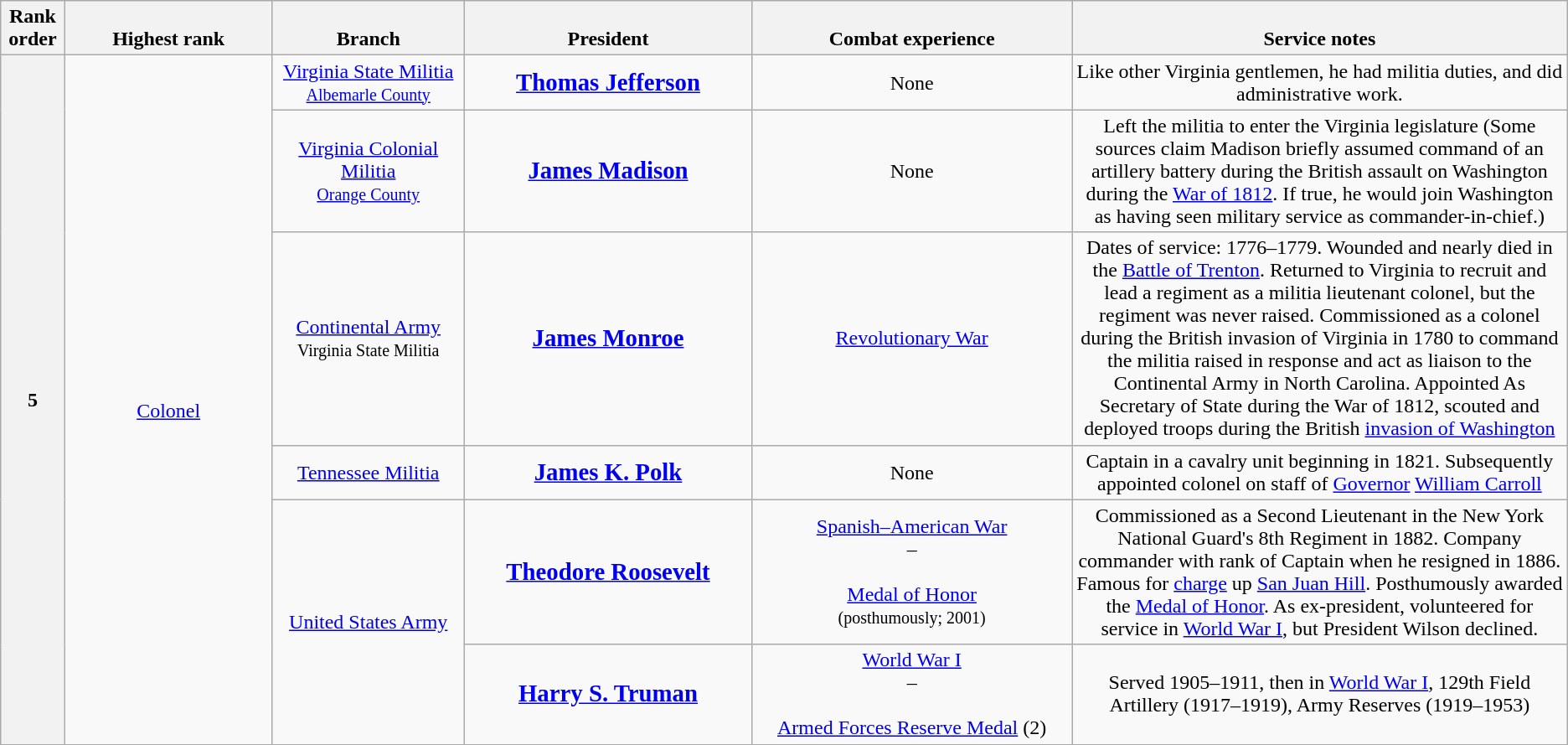<table class=wikitable style="text-align:center;">
<tr style="vertical-align:bottom;">
<th width="4%">Rank order</th>
<th width="13%">Highest rank</th>
<th width="12%">Branch</th>
<th width="18%">President</th>
<th width="20%">Combat experience</th>
<th width="31%">Service notes</th>
</tr>
<tr>
<th rowspan=6>5</th>
<td rowspan=6><br><a href='#'>Colonel</a></td>
<td><a href='#'>Virginia State Militia</a><br><small><a href='#'>Albemarle County</a></small></td>
<td><big><strong><a href='#'>Thomas Jefferson</a></strong></big></td>
<td>None</td>
<td>Like other Virginia gentlemen, he had militia duties, and did administrative work.</td>
</tr>
<tr>
<td><a href='#'>Virginia Colonial Militia</a><br><small><a href='#'>Orange County</a></small></td>
<td><big><strong><a href='#'>James Madison</a></strong></big></td>
<td>None</td>
<td>Left the militia to enter the Virginia legislature (Some sources claim Madison briefly assumed command of an artillery battery during the British assault on Washington during the <a href='#'>War of 1812</a>. If true, he would join Washington as having seen military service as commander-in-chief.)</td>
</tr>
<tr>
<td><a href='#'>Continental Army</a><br><small>Virginia State Militia</small></td>
<td><big><strong><a href='#'>James Monroe</a></strong></big></td>
<td><a href='#'>Revolutionary War</a></td>
<td>Dates of service: 1776–1779. Wounded and nearly died in the <a href='#'>Battle of Trenton</a>. Returned to Virginia to recruit and lead a regiment as a militia lieutenant colonel, but the regiment was never raised. Commissioned as a colonel during the British invasion of Virginia in 1780 to command the militia raised in response and act as liaison to the Continental Army in North Carolina. Appointed As Secretary of State during the War of 1812, scouted and deployed troops during the British <a href='#'>invasion of Washington</a></td>
</tr>
<tr>
<td><a href='#'>Tennessee Militia</a></td>
<td><big><strong><a href='#'>James K. Polk</a></strong></big></td>
<td>None</td>
<td>Captain in a cavalry unit beginning in 1821. Subsequently appointed colonel on staff of <a href='#'>Governor</a> <a href='#'>William Carroll</a></td>
</tr>
<tr>
<td rowspan=2><a href='#'>United States Army</a></td>
<td><big><strong><a href='#'>Theodore Roosevelt</a></strong></big></td>
<td><a href='#'>Spanish–American War</a><br>–<br><br><a href='#'>Medal of Honor</a><br><small>(posthumously; 2001)</small></td>
<td>Commissioned as a Second Lieutenant in the New York National Guard's 8th Regiment in 1882. Company commander with rank of Captain when he resigned in 1886. Famous for <a href='#'>charge</a> up <a href='#'>San Juan Hill</a>. Posthumously awarded the <a href='#'>Medal of Honor</a>. As ex-president, volunteered for service in <a href='#'>World War I</a>, but President Wilson declined.</td>
</tr>
<tr>
<td><big><strong><a href='#'>Harry S. Truman</a></strong></big></td>
<td><a href='#'>World War I</a><br>–<br><br><a href='#'>Armed Forces Reserve Medal</a> (2)</td>
<td>Served 1905–1911, then in <a href='#'>World War I</a>, 129th Field Artillery (1917–1919), Army Reserves (1919–1953)</td>
</tr>
<tr>
</tr>
</table>
